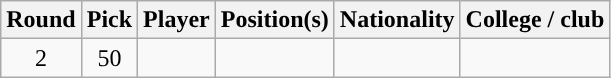<table class="wikitable sortable sortable">
<tr>
<th>Round</th>
<th>Pick</th>
<th>Player</th>
<th>Position(s)</th>
<th>Nationality</th>
<th>College / club</th>
</tr>
<tr style="text-align: center">
<td>2</td>
<td>50</td>
<td></td>
<td></td>
<td></td>
<td></td>
</tr>
</table>
